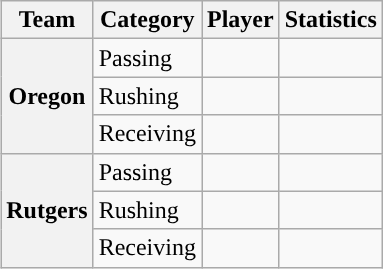<table class="wikitable" style="float:right">
<tr>
<th>Team</th>
<th>Category</th>
<th>Player</th>
<th>Statistics</th>
</tr>
<tr>
<th rowspan=3>Oregon</th>
<td>Passing</td>
<td></td>
<td></td>
</tr>
<tr>
<td>Rushing</td>
<td></td>
<td></td>
</tr>
<tr>
<td>Receiving</td>
<td></td>
<td></td>
</tr>
<tr>
<th rowspan=3>Rutgers</th>
<td>Passing</td>
<td></td>
<td></td>
</tr>
<tr>
<td>Rushing</td>
<td></td>
<td></td>
</tr>
<tr>
<td>Receiving</td>
<td></td>
<td></td>
</tr>
</table>
